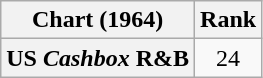<table class="wikitable sortable plainrowheaders">
<tr>
<th>Chart (1964)</th>
<th>Rank</th>
</tr>
<tr>
<th scope="row">US <em>Cashbox</em> R&B</th>
<td style="text-align:center;">24</td>
</tr>
</table>
